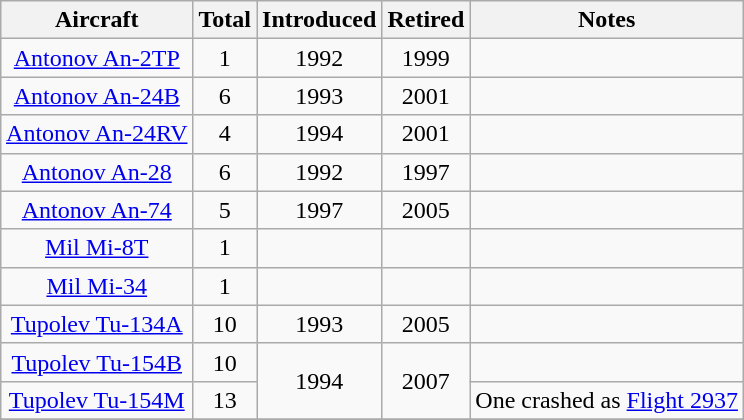<table class="wikitable" style="margin:0.5em auto; text-align:center">
<tr>
<th>Aircraft</th>
<th>Total</th>
<th>Introduced</th>
<th>Retired</th>
<th>Notes</th>
</tr>
<tr>
<td><a href='#'>Antonov An-2TP</a></td>
<td>1</td>
<td>1992</td>
<td>1999</td>
<td></td>
</tr>
<tr>
<td><a href='#'>Antonov An-24B</a></td>
<td>6</td>
<td>1993</td>
<td>2001</td>
<td></td>
</tr>
<tr>
<td><a href='#'>Antonov An-24RV</a></td>
<td>4</td>
<td>1994</td>
<td>2001</td>
<td></td>
</tr>
<tr>
<td><a href='#'>Antonov An-28</a></td>
<td>6</td>
<td>1992</td>
<td>1997</td>
<td></td>
</tr>
<tr>
<td><a href='#'>Antonov An-74</a></td>
<td>5</td>
<td>1997</td>
<td>2005</td>
<td></td>
</tr>
<tr>
<td><a href='#'>Mil Mi-8T</a></td>
<td>1</td>
<td></td>
<td></td>
<td></td>
</tr>
<tr>
<td><a href='#'>Mil Mi-34</a></td>
<td>1</td>
<td></td>
<td></td>
<td></td>
</tr>
<tr>
<td><a href='#'>Tupolev Tu-134A</a></td>
<td>10</td>
<td>1993</td>
<td>2005</td>
<td></td>
</tr>
<tr>
<td><a href='#'>Tupolev Tu-154B</a></td>
<td>10</td>
<td rowspan=2>1994</td>
<td rowspan=2>2007</td>
<td></td>
</tr>
<tr>
<td><a href='#'>Tupolev Tu-154M</a></td>
<td>13</td>
<td>One crashed as <a href='#'>Flight 2937</a></td>
</tr>
<tr>
</tr>
</table>
